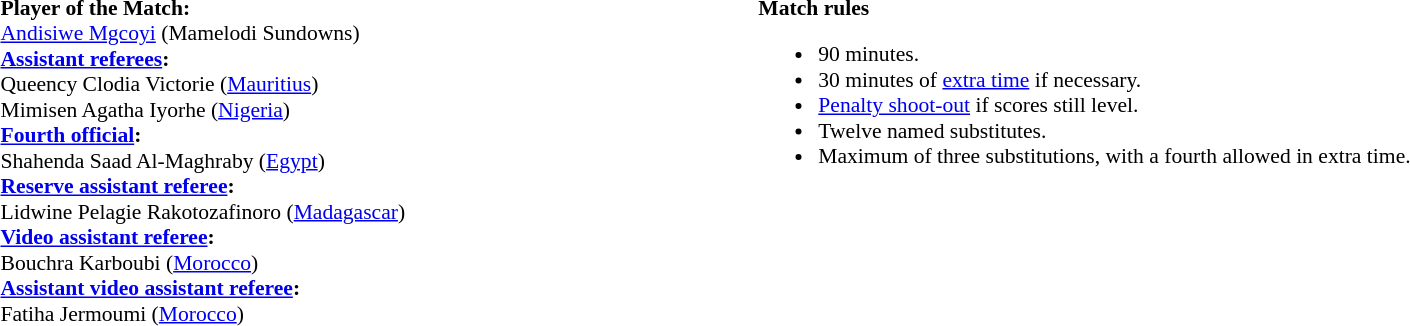<table width=100% style="font-size:90%">
<tr>
<td><br><strong>Player of the Match:</strong>
<br><a href='#'>Andisiwe Mgcoyi</a> (Mamelodi Sundowns)<br><strong><a href='#'>Assistant referees</a>:</strong>
<br>Queency Clodia Victorie (<a href='#'>Mauritius</a>)
<br>Mimisen Agatha Iyorhe (<a href='#'>Nigeria</a>)
<br><strong><a href='#'>Fourth official</a>:</strong>
<br>Shahenda Saad Al-Maghraby (<a href='#'>Egypt</a>)
<br><strong><a href='#'>Reserve assistant referee</a>:</strong>
<br>Lidwine Pelagie Rakotozafinoro (<a href='#'>Madagascar</a>)
<br><strong><a href='#'>Video assistant referee</a>:</strong>
<br>Bouchra Karboubi (<a href='#'>Morocco</a>)
<br><strong><a href='#'>Assistant video assistant referee</a>:</strong>
<br> Fatiha Jermoumi (<a href='#'>Morocco</a>)</td>
<td style="width:60%; vertical-align:top;"><br><strong>Match rules</strong><ul><li>90 minutes.</li><li>30 minutes of <a href='#'>extra time</a> if necessary.</li><li><a href='#'>Penalty shoot-out</a> if scores still level.</li><li>Twelve named substitutes.</li><li>Maximum of three substitutions, with a fourth allowed in extra time.</li></ul></td>
</tr>
</table>
